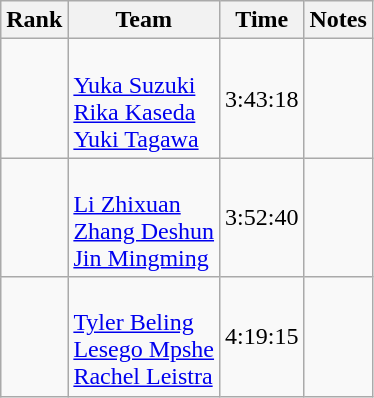<table class="wikitable sortable" style="text-align:center">
<tr>
<th>Rank</th>
<th>Team</th>
<th>Time</th>
<th>Notes</th>
</tr>
<tr>
<td></td>
<td align=left><br><a href='#'>Yuka Suzuki</a><br><a href='#'>Rika Kaseda</a><br><a href='#'>Yuki Tagawa</a></td>
<td>3:43:18</td>
<td></td>
</tr>
<tr>
<td></td>
<td align=left><br><a href='#'>Li Zhixuan</a><br><a href='#'>Zhang Deshun</a><br><a href='#'>Jin Mingming</a></td>
<td>3:52:40</td>
<td></td>
</tr>
<tr>
<td></td>
<td align=left><br><a href='#'>Tyler Beling</a><br><a href='#'>Lesego Mpshe</a><br><a href='#'>Rachel Leistra</a></td>
<td>4:19:15</td>
<td></td>
</tr>
</table>
